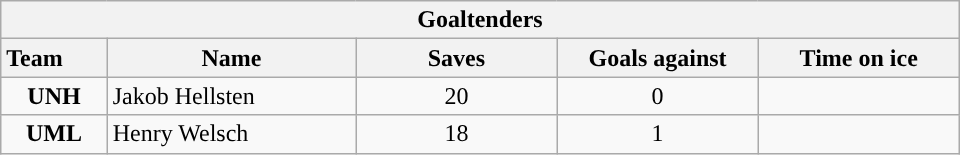<table class="wikitable" style="width:40em; text-align:right;">
<tr>
<th colspan=5>Goaltenders</th>
</tr>
<tr>
<th style="width:4em; text-align:left;">Team</th>
<th style="width:10em;">Name</th>
<th style="width:8em;">Saves</th>
<th style="width:8em;">Goals against</th>
<th style="width:8em;">Time on ice</th>
</tr>
<tr>
<td align=center><strong>UNH</strong></td>
<td style="text-align:left;">Jakob Hellsten</td>
<td align=center>20</td>
<td align=center>0</td>
<td align=center></td>
</tr>
<tr>
<td align=center><strong>UML</strong></td>
<td style="text-align:left;">Henry Welsch</td>
<td align=center>18</td>
<td align=center>1</td>
<td align=center></td>
</tr>
</table>
